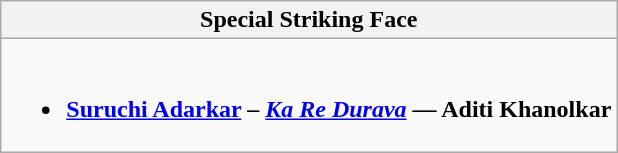<table class="wikitable">
<tr>
<th colspan=2>Special Striking Face</th>
</tr>
<tr>
<td colspan=2><br><ul><li><strong><a href='#'>Suruchi Adarkar</a> – <em><a href='#'>Ka Re Durava</a></em> — Aditi Khanolkar</strong></li></ul></td>
</tr>
</table>
